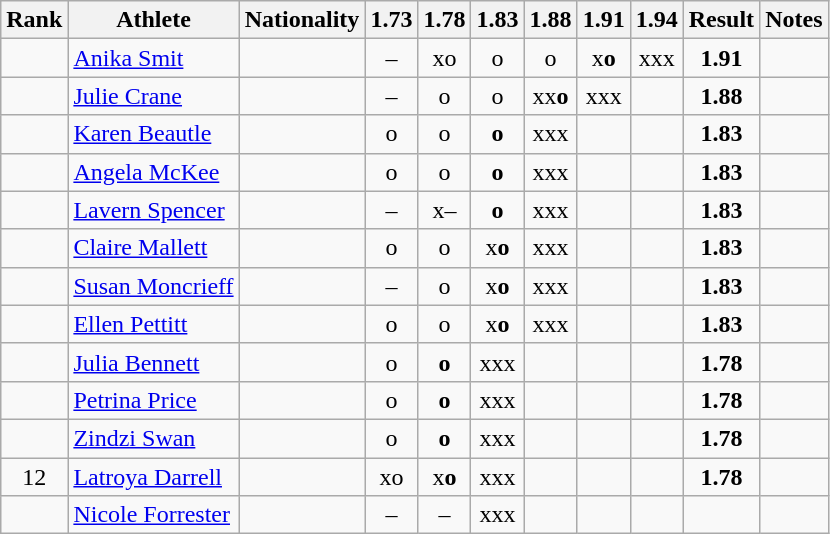<table class="wikitable sortable" style="text-align:center">
<tr>
<th>Rank</th>
<th>Athlete</th>
<th>Nationality</th>
<th>1.73</th>
<th>1.78</th>
<th>1.83</th>
<th>1.88</th>
<th>1.91</th>
<th>1.94</th>
<th>Result</th>
<th>Notes</th>
</tr>
<tr>
<td></td>
<td align="left"><a href='#'>Anika Smit</a></td>
<td align=left></td>
<td>–</td>
<td>xo</td>
<td>o</td>
<td>o</td>
<td>x<strong>o</strong></td>
<td>xxx</td>
<td><strong>1.91</strong></td>
<td></td>
</tr>
<tr>
<td></td>
<td align="left"><a href='#'>Julie Crane</a></td>
<td align=left></td>
<td>–</td>
<td>o</td>
<td>o</td>
<td>xx<strong>o</strong></td>
<td>xxx</td>
<td></td>
<td><strong>1.88</strong></td>
<td></td>
</tr>
<tr>
<td></td>
<td align="left"><a href='#'>Karen Beautle</a></td>
<td align=left></td>
<td>o</td>
<td>o</td>
<td><strong>o</strong></td>
<td>xxx</td>
<td></td>
<td></td>
<td><strong>1.83</strong></td>
<td></td>
</tr>
<tr>
<td></td>
<td align="left"><a href='#'>Angela McKee</a></td>
<td align=left></td>
<td>o</td>
<td>o</td>
<td><strong>o</strong></td>
<td>xxx</td>
<td></td>
<td></td>
<td><strong>1.83</strong></td>
<td></td>
</tr>
<tr>
<td></td>
<td align="left"><a href='#'>Lavern Spencer</a></td>
<td align=left></td>
<td>–</td>
<td>x–</td>
<td><strong>o</strong></td>
<td>xxx</td>
<td></td>
<td></td>
<td><strong>1.83</strong></td>
<td></td>
</tr>
<tr>
<td></td>
<td align="left"><a href='#'>Claire Mallett</a></td>
<td align=left></td>
<td>o</td>
<td>o</td>
<td>x<strong>o</strong></td>
<td>xxx</td>
<td></td>
<td></td>
<td><strong>1.83</strong></td>
<td></td>
</tr>
<tr>
<td></td>
<td align="left"><a href='#'>Susan Moncrieff</a></td>
<td align=left></td>
<td>–</td>
<td>o</td>
<td>x<strong>o</strong></td>
<td>xxx</td>
<td></td>
<td></td>
<td><strong>1.83</strong></td>
<td></td>
</tr>
<tr>
<td></td>
<td align="left"><a href='#'>Ellen Pettitt</a></td>
<td align=left></td>
<td>o</td>
<td>o</td>
<td>x<strong>o</strong></td>
<td>xxx</td>
<td></td>
<td></td>
<td><strong>1.83</strong></td>
<td></td>
</tr>
<tr>
<td></td>
<td align="left"><a href='#'>Julia Bennett</a></td>
<td align=left></td>
<td>o</td>
<td><strong>o</strong></td>
<td>xxx</td>
<td></td>
<td></td>
<td></td>
<td><strong>1.78</strong></td>
<td></td>
</tr>
<tr>
<td></td>
<td align="left"><a href='#'>Petrina Price</a></td>
<td align=left></td>
<td>o</td>
<td><strong>o</strong></td>
<td>xxx</td>
<td></td>
<td></td>
<td></td>
<td><strong>1.78</strong></td>
<td></td>
</tr>
<tr>
<td></td>
<td align="left"><a href='#'>Zindzi Swan</a></td>
<td align=left></td>
<td>o</td>
<td><strong>o</strong></td>
<td>xxx</td>
<td></td>
<td></td>
<td></td>
<td><strong>1.78</strong></td>
<td></td>
</tr>
<tr>
<td>12</td>
<td align="left"><a href='#'>Latroya Darrell</a></td>
<td align=left></td>
<td>xo</td>
<td>x<strong>o</strong></td>
<td>xxx</td>
<td></td>
<td></td>
<td></td>
<td><strong>1.78</strong></td>
<td></td>
</tr>
<tr>
<td></td>
<td align="left"><a href='#'>Nicole Forrester</a></td>
<td align=left></td>
<td>–</td>
<td>–</td>
<td>xxx</td>
<td></td>
<td></td>
<td></td>
<td><strong></strong></td>
<td></td>
</tr>
</table>
